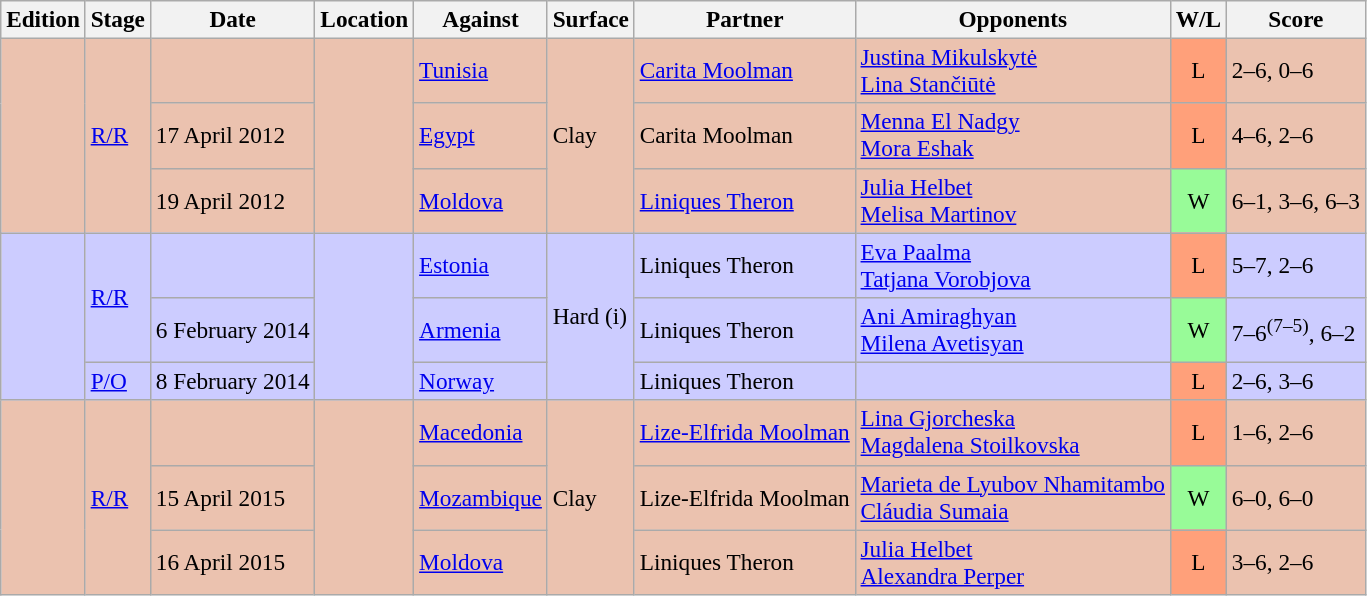<table class=wikitable style=font-size:97%>
<tr>
<th>Edition</th>
<th>Stage</th>
<th>Date</th>
<th>Location</th>
<th>Against</th>
<th>Surface</th>
<th>Partner</th>
<th>Opponents</th>
<th>W/L</th>
<th>Score</th>
</tr>
<tr bgcolor="#EBC2AF">
<td rowspan="3"></td>
<td rowspan="3"><a href='#'>R/R</a></td>
<td></td>
<td rowspan="3"></td>
<td> <a href='#'>Tunisia</a></td>
<td rowspan="3">Clay</td>
<td> <a href='#'>Carita Moolman</a></td>
<td> <a href='#'>Justina Mikulskytė</a> <br>  <a href='#'>Lina Stančiūtė</a></td>
<td style="text-align:center; background:#ffa07a;">L</td>
<td>2–6, 0–6</td>
</tr>
<tr bgcolor="#EBC2AF">
<td>17 April 2012</td>
<td> <a href='#'>Egypt</a></td>
<td> Carita Moolman</td>
<td> <a href='#'>Menna El Nadgy</a> <br>  <a href='#'>Mora Eshak</a></td>
<td style="text-align:center; background:#ffa07a;">L</td>
<td>4–6, 2–6</td>
</tr>
<tr bgcolor="#EBC2AF">
<td>19 April 2012</td>
<td> <a href='#'>Moldova</a></td>
<td> <a href='#'>Liniques Theron</a></td>
<td> <a href='#'>Julia Helbet</a> <br>  <a href='#'>Melisa Martinov</a></td>
<td style="text-align:center; background:#98fb98;">W</td>
<td>6–1, 3–6, 6–3</td>
</tr>
<tr style="background:#ccccff;">
<td rowspan="3"></td>
<td rowspan="2"><a href='#'>R/R</a></td>
<td></td>
<td rowspan="3"></td>
<td> <a href='#'>Estonia</a></td>
<td rowspan="3">Hard (i)</td>
<td> Liniques Theron</td>
<td> <a href='#'>Eva Paalma</a> <br>  <a href='#'>Tatjana Vorobjova</a></td>
<td style="text-align:center; background:#ffa07a;">L</td>
<td>5–7, 2–6</td>
</tr>
<tr style="background:#ccccff;">
<td>6 February 2014</td>
<td> <a href='#'>Armenia</a></td>
<td> Liniques Theron</td>
<td> <a href='#'>Ani Amiraghyan</a> <br>  <a href='#'>Milena Avetisyan</a></td>
<td style="text-align:center; background:#98fb98;">W</td>
<td>7–6<sup>(7–5)</sup>, 6–2</td>
</tr>
<tr style="background:#ccccff;">
<td rowspan="1"><a href='#'>P/O</a></td>
<td>8 February 2014</td>
<td> <a href='#'>Norway</a></td>
<td> Liniques Theron</td>
<td></td>
<td style="text-align:center; background:#ffa07a;">L</td>
<td>2–6, 3–6</td>
</tr>
<tr bgcolor="#EBC2AF">
<td rowspan="3"></td>
<td rowspan="3"><a href='#'>R/R</a></td>
<td></td>
<td rowspan="3"></td>
<td> <a href='#'>Macedonia</a></td>
<td rowspan="3">Clay</td>
<td> <a href='#'>Lize-Elfrida Moolman</a></td>
<td> <a href='#'>Lina Gjorcheska</a> <br>  <a href='#'>Magdalena Stoilkovska</a></td>
<td style="text-align:center; background:#ffa07a;">L</td>
<td>1–6, 2–6</td>
</tr>
<tr bgcolor="#EBC2AF">
<td>15 April 2015</td>
<td> <a href='#'>Mozambique</a></td>
<td> Lize-Elfrida Moolman</td>
<td> <a href='#'>Marieta de Lyubov Nhamitambo</a><br> <a href='#'>Cláudia Sumaia</a></td>
<td style="text-align:center; background:#98fb98;">W</td>
<td>6–0, 6–0</td>
</tr>
<tr bgcolor="#EBC2AF">
<td>16 April 2015</td>
<td> <a href='#'>Moldova</a></td>
<td> Liniques Theron</td>
<td> <a href='#'>Julia Helbet</a> <br>  <a href='#'>Alexandra Perper</a></td>
<td style="text-align:center; background:#ffa07a;">L</td>
<td>3–6, 2–6</td>
</tr>
</table>
